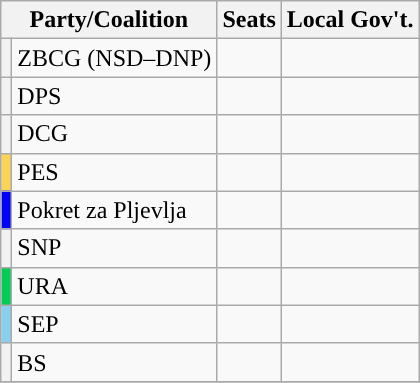<table class="wikitable" style="text-align:left;">
<tr>
<th colspan=2>Party/Coalition</th>
<th>Seats</th>
<th>Local Gov't.</th>
</tr>
<tr>
<th style="background-color: "></th>
<td>ZBCG (NSD–DNP)</td>
<td></td>
<td></td>
</tr>
<tr>
<th style="background-color: "></th>
<td>DPS</td>
<td></td>
<td></td>
</tr>
<tr>
<th style="background-color: "></th>
<td>DCG</td>
<td></td>
<td></td>
</tr>
<tr>
<th style="background-color: #FBD455"></th>
<td>PES</td>
<td></td>
<td></td>
</tr>
<tr>
<th style="background-color: blue "></th>
<td>Pokret za Pljevlja</td>
<td></td>
<td></td>
</tr>
<tr>
<th style="background-color: "></th>
<td>SNP</td>
<td></td>
<td></td>
</tr>
<tr>
<th style="background-color: #00cc55"></th>
<td>URA</td>
<td></td>
<td></td>
</tr>
<tr>
<th style="background-color: #89CFF0"></th>
<td>SEP</td>
<td></td>
<td></td>
</tr>
<tr>
<th style="background-color: "></th>
<td>BS</td>
<td></td>
<td></td>
</tr>
<tr>
</tr>
</table>
